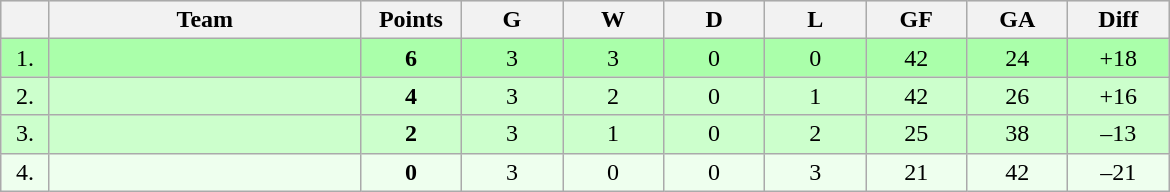<table class=wikitable style="text-align:center">
<tr bgcolor="#DCDCDC">
<th width="25"></th>
<th width="200">Team</th>
<th width="60">Points</th>
<th width="60">G</th>
<th width="60">W</th>
<th width="60">D</th>
<th width="60">L</th>
<th width="60">GF</th>
<th width="60">GA</th>
<th width="60">Diff</th>
</tr>
<tr bgcolor=#AAFFAA>
<td>1.</td>
<td align=left></td>
<td><strong>6</strong></td>
<td>3</td>
<td>3</td>
<td>0</td>
<td>0</td>
<td>42</td>
<td>24</td>
<td>+18</td>
</tr>
<tr bgcolor=#CCFFCC>
<td>2.</td>
<td align=left></td>
<td><strong>4</strong></td>
<td>3</td>
<td>2</td>
<td>0</td>
<td>1</td>
<td>42</td>
<td>26</td>
<td>+16</td>
</tr>
<tr bgcolor=#CCFFCC>
<td>3.</td>
<td align=left></td>
<td><strong>2</strong></td>
<td>3</td>
<td>1</td>
<td>0</td>
<td>2</td>
<td>25</td>
<td>38</td>
<td>–13</td>
</tr>
<tr bgcolor=#EEFFEE>
<td>4.</td>
<td align=left></td>
<td><strong>0</strong></td>
<td>3</td>
<td>0</td>
<td>0</td>
<td>3</td>
<td>21</td>
<td>42</td>
<td>–21</td>
</tr>
</table>
